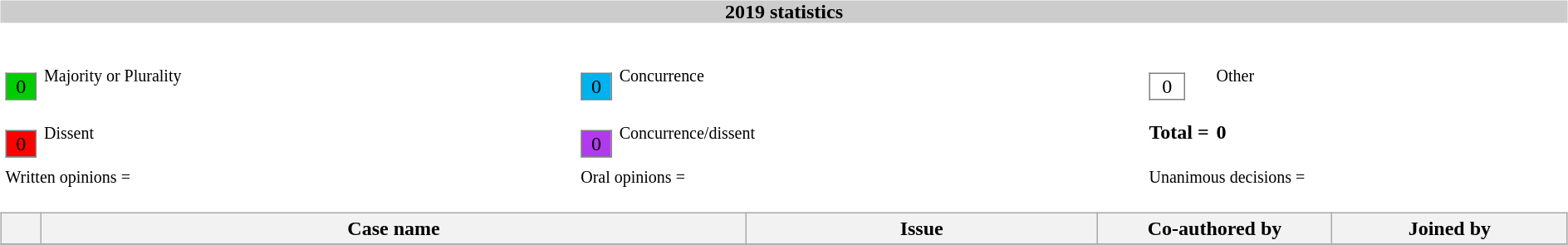<table width=100%>
<tr>
<td><br><table width=100% align=center cellpadding=0 cellspacing=0>
<tr>
<th bgcolor=#CCCCCC>2019 statistics</th>
</tr>
<tr>
<td><br><table width=100% cellpadding="2" cellspacing="2" border="0"width=25px>
<tr>
<td><br><table border="1" style="border-collapse:collapse;">
<tr>
<td align=center bgcolor=#00CD00 width=25px>0</td>
</tr>
</table>
</td>
<td><small>Majority or Plurality</small></td>
<td width=25px><br><table border="1" style="border-collapse:collapse;">
<tr>
<td align=center width=25px bgcolor=#00B2EE>0</td>
</tr>
</table>
</td>
<td><small>Concurrence</small></td>
<td width=25px><br><table border="1" style="border-collapse:collapse;">
<tr>
<td align=center width=25px bgcolor=white>0</td>
</tr>
</table>
</td>
<td><small>Other</small></td>
</tr>
<tr>
<td width=25px><br><table border="1" style="border-collapse:collapse;">
<tr>
<td align=center width=25px bgcolor=red>0</td>
</tr>
</table>
</td>
<td><small>Dissent</small></td>
<td width=25px><br><table border="1" style="border-collapse:collapse;">
<tr>
<td align=center width=25px bgcolor=#B23AEE>0</td>
</tr>
</table>
</td>
<td><small>Concurrence/dissent</small></td>
<td white-space: nowrap><strong>Total = </strong></td>
<td><strong>0</strong></td>
</tr>
<tr>
<td colspan=2><small>Written opinions = </small></td>
<td colspan=2><small>Oral opinions = </small></td>
<td colspan=2><small> Unanimous decisions = </small></td>
</tr>
</table>
<table class="wikitable" width=100%>
<tr bgcolor="#CCCCCC">
<th width=25px></th>
<th width=45%>Case name</th>
<th>Issue</th>
<th width=15%>Co-authored by</th>
<th width=15%>Joined by</th>
</tr>
<tr>
</tr>
</table>
</td>
</tr>
</table>
</td>
</tr>
</table>
